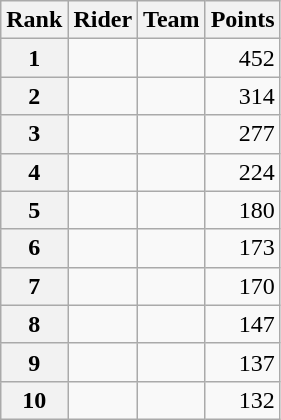<table class="wikitable">
<tr>
<th scope="col">Rank</th>
<th scope="col">Rider</th>
<th scope="col">Team</th>
<th scope="col">Points</th>
</tr>
<tr>
<th scope="row">1</th>
<td> </td>
<td></td>
<td style="text-align:right;">452</td>
</tr>
<tr>
<th scope="row">2</th>
<td></td>
<td></td>
<td style="text-align:right;">314</td>
</tr>
<tr>
<th scope="row">3</th>
<td> </td>
<td></td>
<td style="text-align:right;">277</td>
</tr>
<tr>
<th scope="row">4</th>
<td></td>
<td></td>
<td style="text-align:right;">224</td>
</tr>
<tr>
<th scope="row">5</th>
<td></td>
<td></td>
<td style="text-align:right;">180</td>
</tr>
<tr>
<th scope="row">6</th>
<td> </td>
<td></td>
<td style="text-align:right;">173</td>
</tr>
<tr>
<th scope="row">7</th>
<td> </td>
<td></td>
<td style="text-align:right;">170</td>
</tr>
<tr>
<th scope="row">8</th>
<td></td>
<td></td>
<td style="text-align:right;">147</td>
</tr>
<tr>
<th scope="row">9</th>
<td></td>
<td></td>
<td style="text-align:right;">137</td>
</tr>
<tr>
<th scope="row">10</th>
<td></td>
<td></td>
<td style="text-align:right;">132</td>
</tr>
</table>
